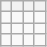<table class="wikitable">
<tr>
<th></th>
<th></th>
<th></th>
<th></th>
</tr>
<tr>
<td></td>
<td></td>
<td></td>
<td></td>
</tr>
<tr>
<td></td>
<td></td>
<td></td>
<td></td>
</tr>
<tr>
<td></td>
<td></td>
<td></td>
<td></td>
</tr>
</table>
